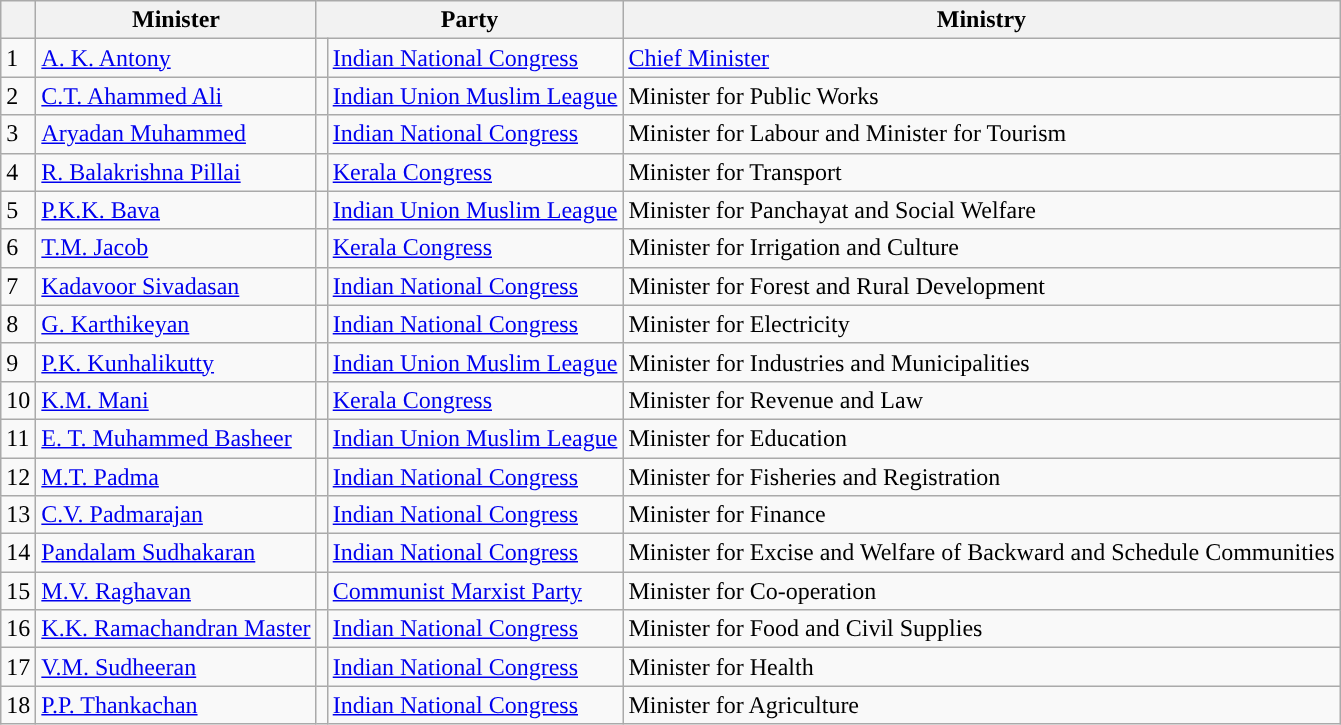<table class="wikitable">
<tr>
<th></th>
<th>Minister</th>
<th colspan="2">Party</th>
<th>Ministry</th>
</tr>
<tr>
<td>1</td>
<td><a href='#'>A. K. Antony</a></td>
<td style="background-color: "></td>
<td><a href='#'>Indian National Congress</a></td>
<td><a href='#'>Chief Minister</a></td>
</tr>
<tr>
<td>2</td>
<td><a href='#'>C.T. Ahammed Ali</a></td>
<td style="background-color: "></td>
<td><a href='#'>Indian Union Muslim League</a></td>
<td>Minister for Public Works</td>
</tr>
<tr>
<td>3</td>
<td><a href='#'>Aryadan Muhammed</a></td>
<td style="background-color: "></td>
<td><a href='#'>Indian National Congress</a></td>
<td>Minister for Labour and Minister for Tourism</td>
</tr>
<tr>
<td>4</td>
<td><a href='#'>R. Balakrishna Pillai</a></td>
<td style="background-color: "></td>
<td><a href='#'>Kerala Congress</a></td>
<td>Minister for Transport</td>
</tr>
<tr>
<td>5</td>
<td><a href='#'>P.K.K. Bava</a></td>
<td style="background-color: "></td>
<td><a href='#'>Indian Union Muslim League</a></td>
<td>Minister for Panchayat and Social Welfare</td>
</tr>
<tr>
<td>6</td>
<td><a href='#'>T.M. Jacob</a></td>
<td style="background-color: "></td>
<td><a href='#'>Kerala Congress</a></td>
<td>Minister for Irrigation and Culture</td>
</tr>
<tr>
<td>7</td>
<td><a href='#'>Kadavoor Sivadasan</a></td>
<td style="background-color: "></td>
<td><a href='#'>Indian National Congress</a></td>
<td>Minister for Forest and Rural Development</td>
</tr>
<tr>
<td>8</td>
<td><a href='#'>G. Karthikeyan</a></td>
<td style="background-color: "></td>
<td><a href='#'>Indian National Congress</a></td>
<td>Minister for Electricity</td>
</tr>
<tr>
<td>9</td>
<td><a href='#'>P.K. Kunhalikutty</a></td>
<td style="background-color: "></td>
<td><a href='#'>Indian Union Muslim League</a></td>
<td>Minister for Industries and Municipalities</td>
</tr>
<tr>
<td>10</td>
<td><a href='#'>K.M. Mani</a></td>
<td style="background-color: "></td>
<td><a href='#'>Kerala Congress</a></td>
<td>Minister for Revenue and Law</td>
</tr>
<tr>
<td>11</td>
<td><a href='#'>E. T. Muhammed Basheer</a></td>
<td style="background-color: "></td>
<td><a href='#'>Indian Union Muslim League</a></td>
<td>Minister for Education</td>
</tr>
<tr>
<td>12</td>
<td><a href='#'>M.T. Padma</a></td>
<td style="background-color: "></td>
<td><a href='#'>Indian National Congress</a></td>
<td>Minister for Fisheries and Registration</td>
</tr>
<tr>
<td>13</td>
<td><a href='#'>C.V. Padmarajan</a></td>
<td style="background-color: "></td>
<td><a href='#'>Indian National Congress</a></td>
<td>Minister for Finance</td>
</tr>
<tr>
<td>14</td>
<td><a href='#'>Pandalam Sudhakaran</a></td>
<td style="background-color: "></td>
<td><a href='#'>Indian National Congress</a></td>
<td>Minister for Excise and Welfare of Backward and Schedule Communities</td>
</tr>
<tr>
<td>15</td>
<td><a href='#'>M.V. Raghavan</a></td>
<td></td>
<td><a href='#'>Communist Marxist Party</a></td>
<td>Minister for Co-operation</td>
</tr>
<tr>
<td>16</td>
<td><a href='#'>K.K. Ramachandran Master</a></td>
<td style="background-color: "></td>
<td><a href='#'>Indian National Congress</a></td>
<td>Minister for Food and Civil Supplies</td>
</tr>
<tr>
<td>17</td>
<td><a href='#'>V.M. Sudheeran</a></td>
<td style="background-color: "></td>
<td><a href='#'>Indian National Congress</a></td>
<td>Minister for Health</td>
</tr>
<tr>
<td>18</td>
<td><a href='#'>P.P. Thankachan</a></td>
<td style="background-color: "></td>
<td><a href='#'>Indian National Congress</a></td>
<td>Minister for Agriculture</td>
</tr>
</table>
